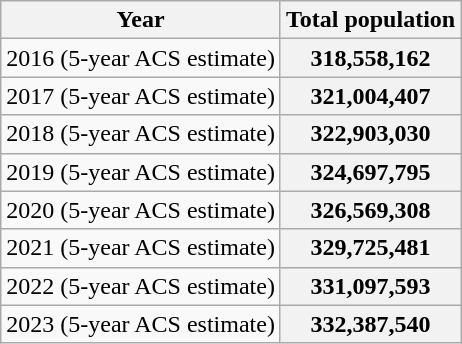<table class="wikitable">
<tr>
<th>Year</th>
<th>Total population</th>
</tr>
<tr>
<td>2016 (5-year ACS estimate)</td>
<th>318,558,162</th>
</tr>
<tr>
<td>2017 (5-year ACS estimate)</td>
<th>321,004,407</th>
</tr>
<tr>
<td>2018 (5-year ACS estimate)</td>
<th>322,903,030</th>
</tr>
<tr>
<td>2019 (5-year ACS estimate)</td>
<th>324,697,795</th>
</tr>
<tr>
<td>2020 (5-year ACS estimate)</td>
<th>326,569,308</th>
</tr>
<tr>
<td>2021 (5-year ACS estimate)</td>
<th>329,725,481</th>
</tr>
<tr>
<td>2022 (5-year ACS estimate)</td>
<th>331,097,593</th>
</tr>
<tr>
<td>2023 (5-year ACS estimate)</td>
<th>332,387,540</th>
</tr>
</table>
